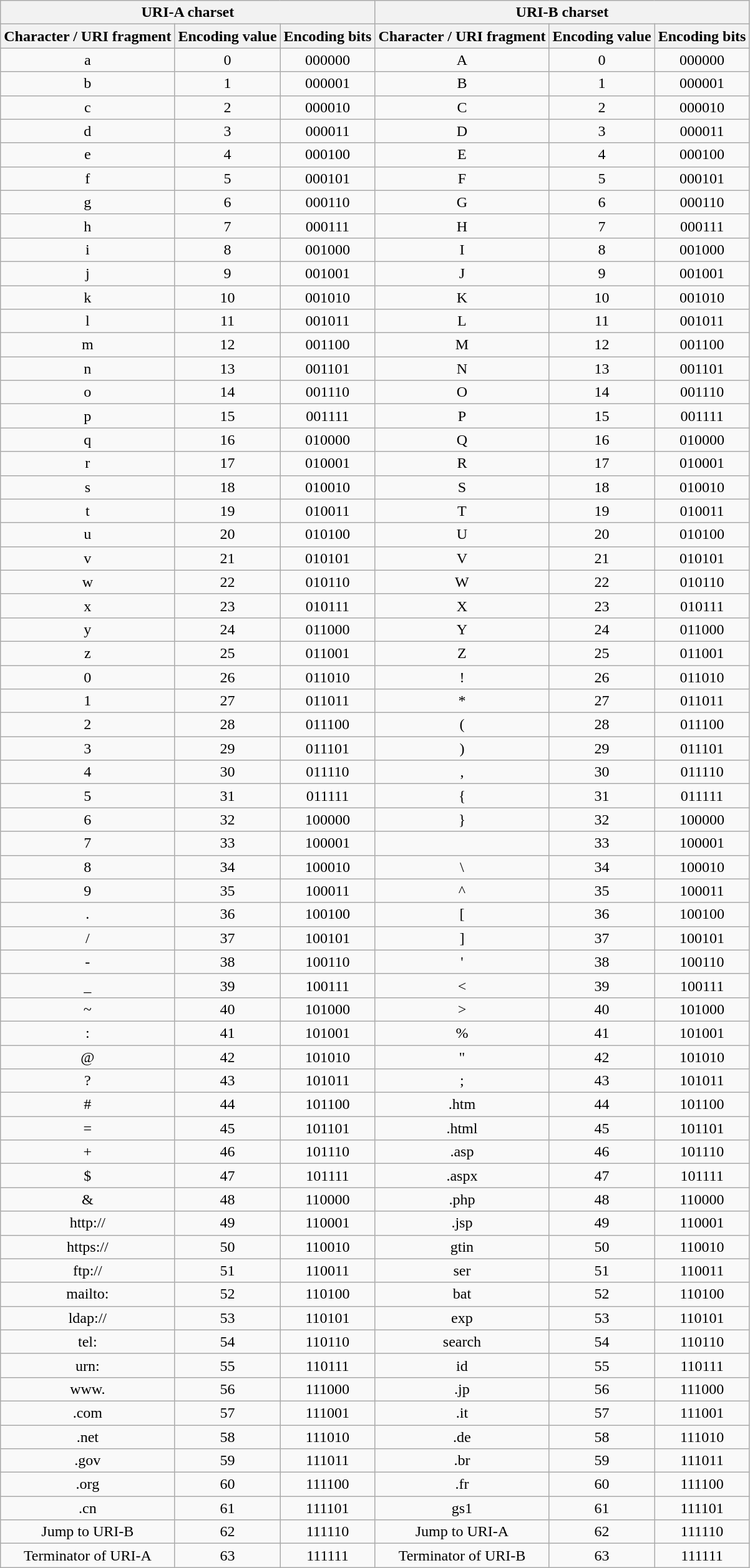<table class="wikitable" border="1" style="text-align:center">
<tr>
<th colspan=3>URI-A charset</th>
<th colspan=3>URI-B charset</th>
</tr>
<tr>
<th>Character / URI fragment</th>
<th>Encoding value</th>
<th>Encoding bits</th>
<th>Character / URI fragment</th>
<th>Encoding value</th>
<th>Encoding bits</th>
</tr>
<tr>
<td>a</td>
<td>0</td>
<td>000000</td>
<td>A</td>
<td>0</td>
<td>000000</td>
</tr>
<tr>
<td>b</td>
<td>1</td>
<td>000001</td>
<td>B</td>
<td>1</td>
<td>000001</td>
</tr>
<tr>
<td>c</td>
<td>2</td>
<td>000010</td>
<td>C</td>
<td>2</td>
<td>000010</td>
</tr>
<tr>
<td>d</td>
<td>3</td>
<td>000011</td>
<td>D</td>
<td>3</td>
<td>000011</td>
</tr>
<tr>
<td>e</td>
<td>4</td>
<td>000100</td>
<td>E</td>
<td>4</td>
<td>000100</td>
</tr>
<tr>
<td>f</td>
<td>5</td>
<td>000101</td>
<td>F</td>
<td>5</td>
<td>000101</td>
</tr>
<tr>
<td>g</td>
<td>6</td>
<td>000110</td>
<td>G</td>
<td>6</td>
<td>000110</td>
</tr>
<tr>
<td>h</td>
<td>7</td>
<td>000111</td>
<td>H</td>
<td>7</td>
<td>000111</td>
</tr>
<tr>
<td>i</td>
<td>8</td>
<td>001000</td>
<td>I</td>
<td>8</td>
<td>001000</td>
</tr>
<tr>
<td>j</td>
<td>9</td>
<td>001001</td>
<td>J</td>
<td>9</td>
<td>001001</td>
</tr>
<tr>
<td>k</td>
<td>10</td>
<td>001010</td>
<td>K</td>
<td>10</td>
<td>001010</td>
</tr>
<tr>
<td>l</td>
<td>11</td>
<td>001011</td>
<td>L</td>
<td>11</td>
<td>001011</td>
</tr>
<tr>
<td>m</td>
<td>12</td>
<td>001100</td>
<td>M</td>
<td>12</td>
<td>001100</td>
</tr>
<tr>
<td>n</td>
<td>13</td>
<td>001101</td>
<td>N</td>
<td>13</td>
<td>001101</td>
</tr>
<tr>
<td>o</td>
<td>14</td>
<td>001110</td>
<td>O</td>
<td>14</td>
<td>001110</td>
</tr>
<tr>
<td>p</td>
<td>15</td>
<td>001111</td>
<td>P</td>
<td>15</td>
<td>001111</td>
</tr>
<tr>
<td>q</td>
<td>16</td>
<td>010000</td>
<td>Q</td>
<td>16</td>
<td>010000</td>
</tr>
<tr>
<td>r</td>
<td>17</td>
<td>010001</td>
<td>R</td>
<td>17</td>
<td>010001</td>
</tr>
<tr>
<td>s</td>
<td>18</td>
<td>010010</td>
<td>S</td>
<td>18</td>
<td>010010</td>
</tr>
<tr>
<td>t</td>
<td>19</td>
<td>010011</td>
<td>T</td>
<td>19</td>
<td>010011</td>
</tr>
<tr>
<td>u</td>
<td>20</td>
<td>010100</td>
<td>U</td>
<td>20</td>
<td>010100</td>
</tr>
<tr>
<td>v</td>
<td>21</td>
<td>010101</td>
<td>V</td>
<td>21</td>
<td>010101</td>
</tr>
<tr>
<td>w</td>
<td>22</td>
<td>010110</td>
<td>W</td>
<td>22</td>
<td>010110</td>
</tr>
<tr>
<td>x</td>
<td>23</td>
<td>010111</td>
<td>X</td>
<td>23</td>
<td>010111</td>
</tr>
<tr>
<td>y</td>
<td>24</td>
<td>011000</td>
<td>Y</td>
<td>24</td>
<td>011000</td>
</tr>
<tr>
<td>z</td>
<td>25</td>
<td>011001</td>
<td>Z</td>
<td>25</td>
<td>011001</td>
</tr>
<tr>
<td>0</td>
<td>26</td>
<td>011010</td>
<td>!</td>
<td>26</td>
<td>011010</td>
</tr>
<tr>
<td>1</td>
<td>27</td>
<td>011011</td>
<td>*</td>
<td>27</td>
<td>011011</td>
</tr>
<tr>
<td>2</td>
<td>28</td>
<td>011100</td>
<td>(</td>
<td>28</td>
<td>011100</td>
</tr>
<tr>
<td>3</td>
<td>29</td>
<td>011101</td>
<td>)</td>
<td>29</td>
<td>011101</td>
</tr>
<tr>
<td>4</td>
<td>30</td>
<td>011110</td>
<td>,</td>
<td>30</td>
<td>011110</td>
</tr>
<tr>
<td>5</td>
<td>31</td>
<td>011111</td>
<td>{</td>
<td>31</td>
<td>011111</td>
</tr>
<tr>
<td>6</td>
<td>32</td>
<td>100000</td>
<td>}</td>
<td>32</td>
<td>100000</td>
</tr>
<tr>
<td>7</td>
<td>33</td>
<td>100001</td>
<td></td>
<td>33</td>
<td>100001</td>
</tr>
<tr>
<td>8</td>
<td>34</td>
<td>100010</td>
<td>\</td>
<td>34</td>
<td>100010</td>
</tr>
<tr>
<td>9</td>
<td>35</td>
<td>100011</td>
<td>^</td>
<td>35</td>
<td>100011</td>
</tr>
<tr>
<td>.</td>
<td>36</td>
<td>100100</td>
<td>[</td>
<td>36</td>
<td>100100</td>
</tr>
<tr>
<td>/</td>
<td>37</td>
<td>100101</td>
<td>]</td>
<td>37</td>
<td>100101</td>
</tr>
<tr>
<td>-</td>
<td>38</td>
<td>100110</td>
<td>'</td>
<td>38</td>
<td>100110</td>
</tr>
<tr>
<td>_</td>
<td>39</td>
<td>100111</td>
<td><</td>
<td>39</td>
<td>100111</td>
</tr>
<tr>
<td>~</td>
<td>40</td>
<td>101000</td>
<td>></td>
<td>40</td>
<td>101000</td>
</tr>
<tr>
<td>:</td>
<td>41</td>
<td>101001</td>
<td>%</td>
<td>41</td>
<td>101001</td>
</tr>
<tr>
<td>@</td>
<td>42</td>
<td>101010</td>
<td>"</td>
<td>42</td>
<td>101010</td>
</tr>
<tr>
<td>?</td>
<td>43</td>
<td>101011</td>
<td>;</td>
<td>43</td>
<td>101011</td>
</tr>
<tr>
<td>#</td>
<td>44</td>
<td>101100</td>
<td>.htm</td>
<td>44</td>
<td>101100</td>
</tr>
<tr>
<td>=</td>
<td>45</td>
<td>101101</td>
<td>.html</td>
<td>45</td>
<td>101101</td>
</tr>
<tr>
<td>+</td>
<td>46</td>
<td>101110</td>
<td>.asp</td>
<td>46</td>
<td>101110</td>
</tr>
<tr>
<td>$</td>
<td>47</td>
<td>101111</td>
<td>.aspx</td>
<td>47</td>
<td>101111</td>
</tr>
<tr>
<td>&</td>
<td>48</td>
<td>110000</td>
<td>.php</td>
<td>48</td>
<td>110000</td>
</tr>
<tr>
<td>http://</td>
<td>49</td>
<td>110001</td>
<td>.jsp</td>
<td>49</td>
<td>110001</td>
</tr>
<tr>
<td>https://</td>
<td>50</td>
<td>110010</td>
<td>gtin</td>
<td>50</td>
<td>110010</td>
</tr>
<tr>
<td>ftp://</td>
<td>51</td>
<td>110011</td>
<td>ser</td>
<td>51</td>
<td>110011</td>
</tr>
<tr>
<td>mailto:</td>
<td>52</td>
<td>110100</td>
<td>bat</td>
<td>52</td>
<td>110100</td>
</tr>
<tr>
<td>ldap://</td>
<td>53</td>
<td>110101</td>
<td>exp</td>
<td>53</td>
<td>110101</td>
</tr>
<tr>
<td>tel:</td>
<td>54</td>
<td>110110</td>
<td>search</td>
<td>54</td>
<td>110110</td>
</tr>
<tr>
<td>urn:</td>
<td>55</td>
<td>110111</td>
<td>id</td>
<td>55</td>
<td>110111</td>
</tr>
<tr>
<td>www.</td>
<td>56</td>
<td>111000</td>
<td>.jp</td>
<td>56</td>
<td>111000</td>
</tr>
<tr>
<td>.com</td>
<td>57</td>
<td>111001</td>
<td>.it</td>
<td>57</td>
<td>111001</td>
</tr>
<tr>
<td>.net</td>
<td>58</td>
<td>111010</td>
<td>.de</td>
<td>58</td>
<td>111010</td>
</tr>
<tr>
<td>.gov</td>
<td>59</td>
<td>111011</td>
<td>.br</td>
<td>59</td>
<td>111011</td>
</tr>
<tr>
<td>.org</td>
<td>60</td>
<td>111100</td>
<td>.fr</td>
<td>60</td>
<td>111100</td>
</tr>
<tr>
<td>.cn</td>
<td>61</td>
<td>111101</td>
<td>gs1</td>
<td>61</td>
<td>111101</td>
</tr>
<tr>
<td>Jump to URI-B</td>
<td>62</td>
<td>111110</td>
<td>Jump to URI-A</td>
<td>62</td>
<td>111110</td>
</tr>
<tr>
<td>Terminator of URI-A</td>
<td>63</td>
<td>111111</td>
<td>Terminator of URI-B</td>
<td>63</td>
<td>111111</td>
</tr>
</table>
